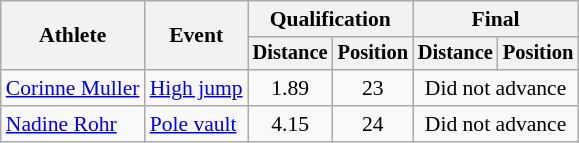<table class=wikitable style="font-size:90%">
<tr>
<th rowspan="2">Athlete</th>
<th rowspan="2">Event</th>
<th colspan="2">Qualification</th>
<th colspan="2">Final</th>
</tr>
<tr style="font-size:95%">
<th>Distance</th>
<th>Position</th>
<th>Distance</th>
<th>Position</th>
</tr>
<tr align=center>
<td align=left><a href='#'>Corinne Muller</a></td>
<td align=left><a href='#'>High jump</a></td>
<td>1.89</td>
<td>23</td>
<td colspan=2>Did not advance</td>
</tr>
<tr align=center>
<td align=left><a href='#'>Nadine Rohr</a></td>
<td align=left><a href='#'>Pole vault</a></td>
<td>4.15</td>
<td>24</td>
<td colspan=2>Did not advance</td>
</tr>
</table>
